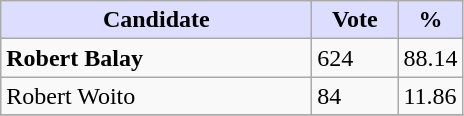<table class="wikitable">
<tr>
<th style="background:#ddf; width:200px;">Candidate</th>
<th style="background:#ddf; width:50px;">Vote</th>
<th style="background:#ddf; width:30px;">%</th>
</tr>
<tr>
<td><strong>Robert Balay</strong></td>
<td>624</td>
<td>88.14</td>
</tr>
<tr>
<td>Robert Woito</td>
<td>84</td>
<td>11.86</td>
</tr>
<tr>
</tr>
</table>
